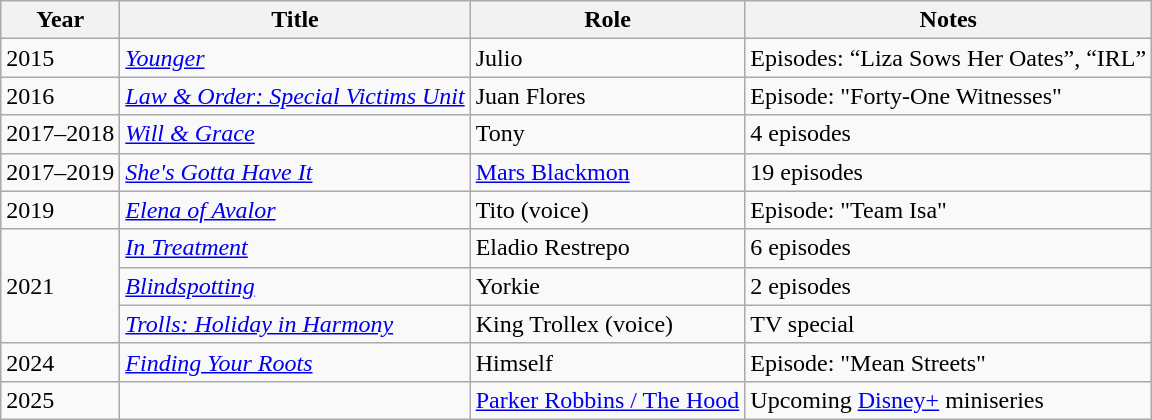<table class="wikitable sortable">
<tr>
<th>Year</th>
<th>Title</th>
<th>Role</th>
<th class="unsortable">Notes</th>
</tr>
<tr>
<td>2015</td>
<td><em><a href='#'>Younger</a></em></td>
<td>Julio</td>
<td>Episodes: “Liza Sows Her Oates”, “IRL”</td>
</tr>
<tr>
<td>2016</td>
<td><em><a href='#'>Law & Order: Special Victims Unit</a></em></td>
<td>Juan Flores</td>
<td>Episode: "Forty-One Witnesses"</td>
</tr>
<tr>
<td>2017–2018</td>
<td><em><a href='#'>Will & Grace</a></em></td>
<td>Tony</td>
<td>4 episodes</td>
</tr>
<tr>
<td>2017–2019</td>
<td><em><a href='#'>She's Gotta Have It</a></em></td>
<td><a href='#'>Mars Blackmon</a></td>
<td>19 episodes</td>
</tr>
<tr>
<td>2019</td>
<td><em><a href='#'>Elena of Avalor</a></em></td>
<td>Tito (voice)</td>
<td>Episode: "Team Isa"</td>
</tr>
<tr>
<td rowspan="3">2021</td>
<td><em><a href='#'>In Treatment</a></em></td>
<td>Eladio Restrepo</td>
<td>6 episodes</td>
</tr>
<tr>
<td><em><a href='#'>Blindspotting</a></em></td>
<td>Yorkie</td>
<td>2 episodes</td>
</tr>
<tr>
<td><em><a href='#'>Trolls: Holiday in Harmony</a></em></td>
<td>King Trollex (voice)</td>
<td>TV special</td>
</tr>
<tr>
<td>2024</td>
<td><em><a href='#'>Finding Your Roots</a></em></td>
<td>Himself</td>
<td>Episode: "Mean Streets"</td>
</tr>
<tr>
<td>2025</td>
<td></td>
<td><a href='#'>Parker Robbins / The Hood</a></td>
<td>Upcoming <a href='#'>Disney+</a> miniseries</td>
</tr>
</table>
